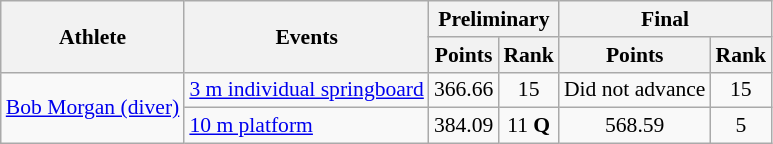<table class=wikitable style="font-size:90%">
<tr>
<th rowspan="2">Athlete</th>
<th rowspan="2">Events</th>
<th colspan="2">Preliminary</th>
<th colspan="2">Final</th>
</tr>
<tr>
<th>Points</th>
<th>Rank</th>
<th>Points</th>
<th>Rank</th>
</tr>
<tr>
<td rowspan=2><a href='#'>Bob Morgan (diver)</a></td>
<td><a href='#'>3 m individual springboard</a></td>
<td style="text-align:center;">366.66</td>
<td style="text-align:center;">15</td>
<td style="text-align:center;">Did not advance</td>
<td style="text-align:center;">15</td>
</tr>
<tr>
<td><a href='#'>10 m platform</a></td>
<td style="text-align:center;">384.09</td>
<td style="text-align:center;">11 <strong>Q</strong></td>
<td style="text-align:center;">568.59</td>
<td style="text-align:center;">5</td>
</tr>
</table>
